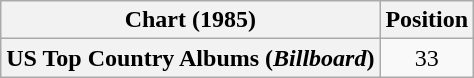<table class="wikitable plainrowheaders" style="text-align:center">
<tr>
<th scope="col">Chart (1985)</th>
<th scope="col">Position</th>
</tr>
<tr>
<th scope="row">US Top Country Albums (<em>Billboard</em>)</th>
<td>33</td>
</tr>
</table>
